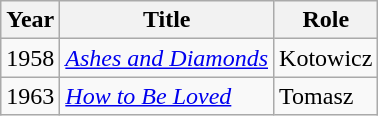<table class="wikitable sortable">
<tr>
<th>Year</th>
<th>Title</th>
<th>Role</th>
</tr>
<tr>
<td>1958</td>
<td><em><a href='#'>Ashes and Diamonds</a></em></td>
<td>Kotowicz</td>
</tr>
<tr>
<td>1963</td>
<td><em><a href='#'>How to Be Loved</a></em></td>
<td>Tomasz</td>
</tr>
</table>
